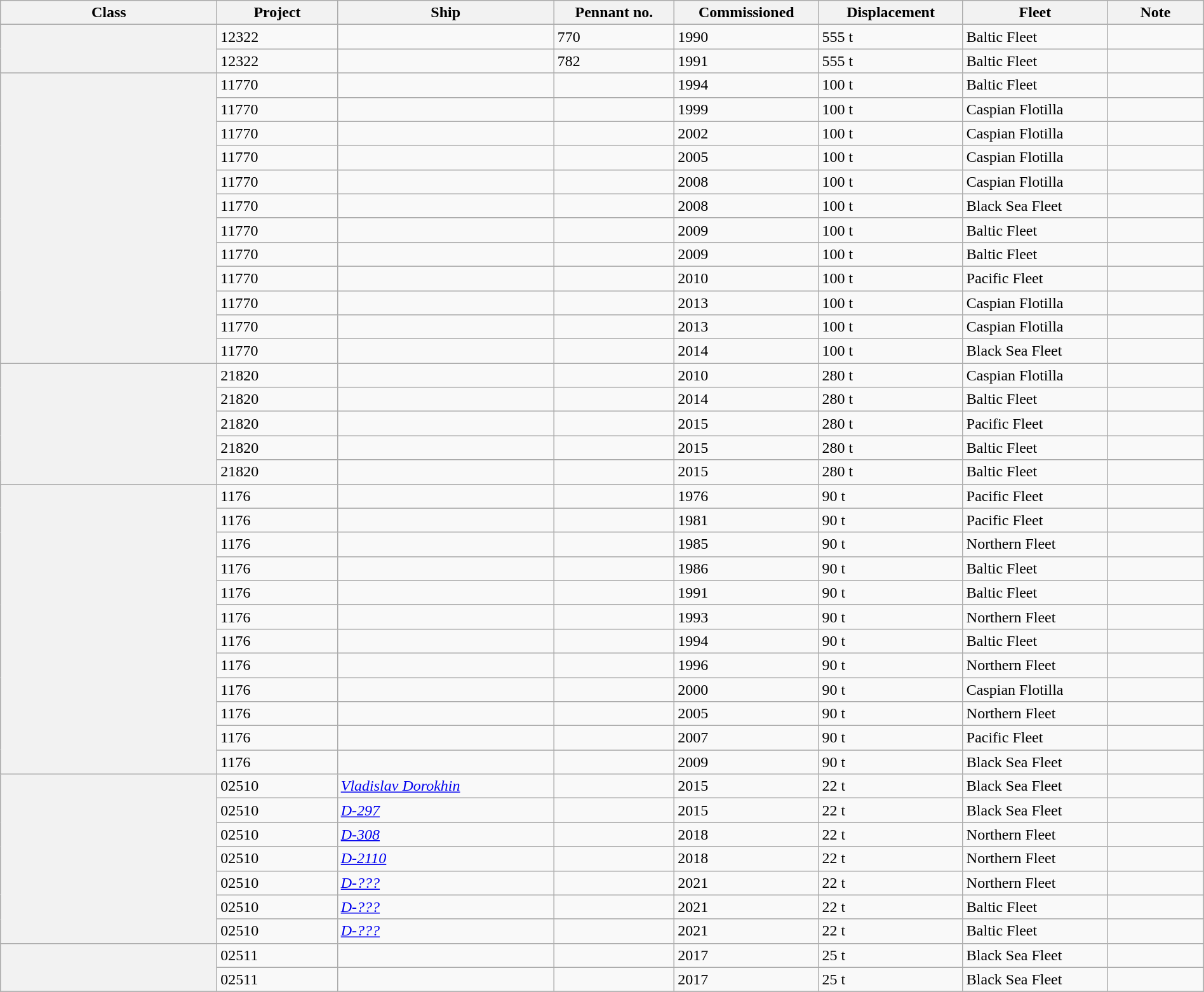<table class="wikitable sortable" style="margin:auto; width:100%;">
<tr>
<th style="text-align:center; width:18%;">Class</th>
<th style="text-align:center; width:10%;">Project</th>
<th style="text-align:center; width:18%;">Ship</th>
<th style="text-align:center; width:10%;">Pennant no.</th>
<th style="text-align:center; width:12%;">Commissioned</th>
<th style="text-align:center; width:12%;">Displacement</th>
<th style="text-align:center; width:12%;">Fleet</th>
<th style="text-align:center; width:8%;">Note</th>
</tr>
<tr>
<th rowspan="2"></th>
<td>12322</td>
<td></td>
<td>770</td>
<td>1990</td>
<td>555 t</td>
<td>Baltic Fleet</td>
<td></td>
</tr>
<tr>
<td>12322</td>
<td></td>
<td>782</td>
<td>1991</td>
<td>555 t</td>
<td>Baltic Fleet</td>
<td></td>
</tr>
<tr>
<th rowspan="12"></th>
<td>11770</td>
<td></td>
<td></td>
<td>1994</td>
<td>100 t</td>
<td>Baltic Fleet</td>
<td></td>
</tr>
<tr>
<td>11770</td>
<td></td>
<td></td>
<td>1999</td>
<td>100 t</td>
<td>Caspian Flotilla</td>
<td></td>
</tr>
<tr>
<td>11770</td>
<td></td>
<td></td>
<td>2002</td>
<td>100 t</td>
<td>Caspian Flotilla</td>
<td></td>
</tr>
<tr>
<td>11770</td>
<td></td>
<td></td>
<td>2005</td>
<td>100 t</td>
<td>Caspian Flotilla</td>
<td></td>
</tr>
<tr>
<td>11770</td>
<td></td>
<td></td>
<td>2008</td>
<td>100 t</td>
<td>Caspian Flotilla</td>
<td></td>
</tr>
<tr>
<td>11770</td>
<td></td>
<td></td>
<td>2008</td>
<td>100 t</td>
<td>Black Sea Fleet</td>
<td></td>
</tr>
<tr>
<td>11770</td>
<td></td>
<td></td>
<td>2009</td>
<td>100 t</td>
<td>Baltic Fleet</td>
<td></td>
</tr>
<tr>
<td>11770</td>
<td></td>
<td></td>
<td>2009</td>
<td>100 t</td>
<td>Baltic Fleet</td>
<td></td>
</tr>
<tr>
<td>11770</td>
<td></td>
<td></td>
<td>2010</td>
<td>100 t</td>
<td>Pacific Fleet</td>
<td></td>
</tr>
<tr>
<td>11770</td>
<td></td>
<td></td>
<td>2013</td>
<td>100 t</td>
<td>Caspian Flotilla</td>
<td></td>
</tr>
<tr>
<td>11770</td>
<td></td>
<td></td>
<td>2013</td>
<td>100 t</td>
<td>Caspian Flotilla</td>
<td></td>
</tr>
<tr>
<td>11770</td>
<td></td>
<td></td>
<td>2014</td>
<td>100 t</td>
<td>Black Sea Fleet</td>
<td></td>
</tr>
<tr>
<th rowspan="5"></th>
<td>21820</td>
<td></td>
<td></td>
<td>2010</td>
<td>280 t</td>
<td>Caspian Flotilla</td>
<td></td>
</tr>
<tr>
<td>21820</td>
<td></td>
<td></td>
<td>2014</td>
<td>280 t</td>
<td>Baltic Fleet</td>
<td></td>
</tr>
<tr>
<td>21820</td>
<td></td>
<td></td>
<td>2015</td>
<td>280 t</td>
<td>Pacific Fleet</td>
<td></td>
</tr>
<tr>
<td>21820</td>
<td></td>
<td></td>
<td>2015</td>
<td>280 t</td>
<td>Baltic Fleet</td>
<td></td>
</tr>
<tr>
<td>21820</td>
<td></td>
<td></td>
<td>2015</td>
<td>280 t</td>
<td>Baltic Fleet</td>
<td></td>
</tr>
<tr>
<th rowspan="12"></th>
<td>1176</td>
<td></td>
<td></td>
<td>1976</td>
<td>90 t</td>
<td>Pacific Fleet</td>
<td></td>
</tr>
<tr>
<td>1176</td>
<td></td>
<td></td>
<td>1981</td>
<td>90 t</td>
<td>Pacific Fleet</td>
<td></td>
</tr>
<tr>
<td>1176</td>
<td></td>
<td></td>
<td>1985</td>
<td>90 t</td>
<td>Northern Fleet</td>
<td></td>
</tr>
<tr>
<td>1176</td>
<td></td>
<td></td>
<td>1986</td>
<td>90 t</td>
<td>Baltic Fleet</td>
<td></td>
</tr>
<tr>
<td>1176</td>
<td></td>
<td></td>
<td>1991</td>
<td>90 t</td>
<td>Baltic Fleet</td>
<td></td>
</tr>
<tr>
<td>1176</td>
<td></td>
<td></td>
<td>1993</td>
<td>90 t</td>
<td>Northern Fleet</td>
<td></td>
</tr>
<tr>
<td>1176</td>
<td></td>
<td></td>
<td>1994</td>
<td>90 t</td>
<td>Baltic Fleet</td>
<td></td>
</tr>
<tr>
<td>1176</td>
<td></td>
<td></td>
<td>1996</td>
<td>90 t</td>
<td>Northern Fleet</td>
<td></td>
</tr>
<tr>
<td>1176</td>
<td></td>
<td></td>
<td>2000</td>
<td>90 t</td>
<td>Caspian Flotilla</td>
<td></td>
</tr>
<tr>
<td>1176</td>
<td></td>
<td></td>
<td>2005</td>
<td>90 t</td>
<td>Northern Fleet</td>
<td></td>
</tr>
<tr>
<td>1176</td>
<td></td>
<td></td>
<td>2007</td>
<td>90 t</td>
<td>Pacific Fleet</td>
<td></td>
</tr>
<tr>
<td>1176</td>
<td></td>
<td></td>
<td>2009</td>
<td>90 t</td>
<td>Black Sea Fleet</td>
<td></td>
</tr>
<tr>
<th rowspan="7"></th>
<td>02510</td>
<td><a href='#'><em>Vladislav Dorokhin</em></a></td>
<td></td>
<td>2015</td>
<td>22 t</td>
<td>Black Sea Fleet</td>
<td></td>
</tr>
<tr>
<td>02510</td>
<td><a href='#'><em>D-297</em></a></td>
<td></td>
<td>2015</td>
<td>22 t</td>
<td>Black Sea Fleet</td>
<td></td>
</tr>
<tr>
<td>02510</td>
<td><a href='#'><em>D-308</em></a></td>
<td></td>
<td>2018</td>
<td>22 t</td>
<td>Northern Fleet</td>
<td></td>
</tr>
<tr>
<td>02510</td>
<td><a href='#'><em>D-2110</em></a></td>
<td></td>
<td>2018</td>
<td>22 t</td>
<td>Northern Fleet</td>
<td></td>
</tr>
<tr>
<td>02510</td>
<td><a href='#'><em>D-???</em></a></td>
<td></td>
<td>2021</td>
<td>22 t</td>
<td>Northern Fleet</td>
<td></td>
</tr>
<tr>
<td>02510</td>
<td><a href='#'><em>D-???</em></a></td>
<td></td>
<td>2021</td>
<td>22 t</td>
<td>Baltic Fleet</td>
<td></td>
</tr>
<tr>
<td>02510</td>
<td><a href='#'><em>D-???</em></a></td>
<td></td>
<td>2021</td>
<td>22 t</td>
<td>Baltic Fleet</td>
<td></td>
</tr>
<tr>
<th rowspan="2"></th>
<td>02511</td>
<td></td>
<td></td>
<td>2017</td>
<td>25 t</td>
<td>Black Sea Fleet</td>
<td></td>
</tr>
<tr>
<td>02511</td>
<td></td>
<td></td>
<td>2017</td>
<td>25 t</td>
<td>Black Sea Fleet</td>
<td></td>
</tr>
<tr>
</tr>
</table>
